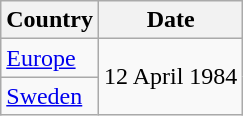<table class="wikitable">
<tr>
<th>Country</th>
<th>Date</th>
</tr>
<tr>
<td><a href='#'>Europe</a></td>
<td rowspan="2">12 April 1984</td>
</tr>
<tr>
<td><a href='#'>Sweden</a></td>
</tr>
</table>
